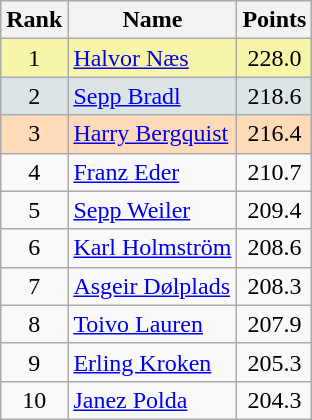<table class="wikitable sortable">
<tr>
<th align=Center>Rank</th>
<th>Name</th>
<th>Points</th>
</tr>
<tr style="background:#F7F6A8">
<td align=center>1</td>
<td> <a href='#'>Halvor Næs</a></td>
<td align=center>228.0</td>
</tr>
<tr style="background: #DCE5E5;">
<td align=center>2</td>
<td> <a href='#'>Sepp Bradl</a></td>
<td align=center>218.6</td>
</tr>
<tr style="background: #FFDAB9;">
<td align=center>3</td>
<td> <a href='#'>Harry Bergquist</a></td>
<td align=center>216.4</td>
</tr>
<tr>
<td align=center>4</td>
<td> <a href='#'>Franz Eder</a></td>
<td align=center>210.7</td>
</tr>
<tr>
<td align=center>5</td>
<td> <a href='#'>Sepp Weiler</a></td>
<td align=center>209.4</td>
</tr>
<tr>
<td align=center>6</td>
<td> <a href='#'>Karl Holmström</a></td>
<td align=center>208.6</td>
</tr>
<tr>
<td align=center>7</td>
<td> <a href='#'>Asgeir Dølplads</a></td>
<td align=center>208.3</td>
</tr>
<tr>
<td align=center>8</td>
<td> <a href='#'>Toivo Lauren</a></td>
<td align=center>207.9</td>
</tr>
<tr>
<td align=center>9</td>
<td> <a href='#'>Erling Kroken</a></td>
<td align=center>205.3</td>
</tr>
<tr>
<td align=center>10</td>
<td> <a href='#'>Janez Polda</a></td>
<td align=center>204.3</td>
</tr>
</table>
